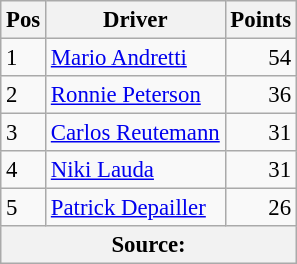<table class="wikitable" style="font-size: 95%;">
<tr>
<th>Pos</th>
<th>Driver</th>
<th>Points</th>
</tr>
<tr>
<td>1</td>
<td> <a href='#'>Mario Andretti</a></td>
<td align="right">54</td>
</tr>
<tr>
<td>2</td>
<td> <a href='#'>Ronnie Peterson</a></td>
<td align="right">36</td>
</tr>
<tr>
<td>3</td>
<td> <a href='#'>Carlos Reutemann</a></td>
<td align="right">31</td>
</tr>
<tr>
<td>4</td>
<td> <a href='#'>Niki Lauda</a></td>
<td align="right">31</td>
</tr>
<tr>
<td>5</td>
<td> <a href='#'>Patrick Depailler</a></td>
<td align="right">26</td>
</tr>
<tr>
<th colspan=4>Source:</th>
</tr>
</table>
